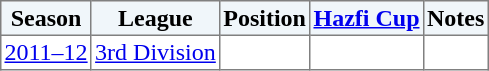<table border="1" cellpadding="2" style="border-collapse:collapse; text-align:center; font-size:normal;">
<tr style="background:#f0f6fa;">
<th>Season</th>
<th>League</th>
<th>Position</th>
<th><a href='#'>Hazfi Cup</a></th>
<th>Notes</th>
</tr>
<tr>
<td><a href='#'>2011–12</a></td>
<td><a href='#'>3rd Division</a></td>
<td></td>
<td></td>
<td></td>
</tr>
</table>
